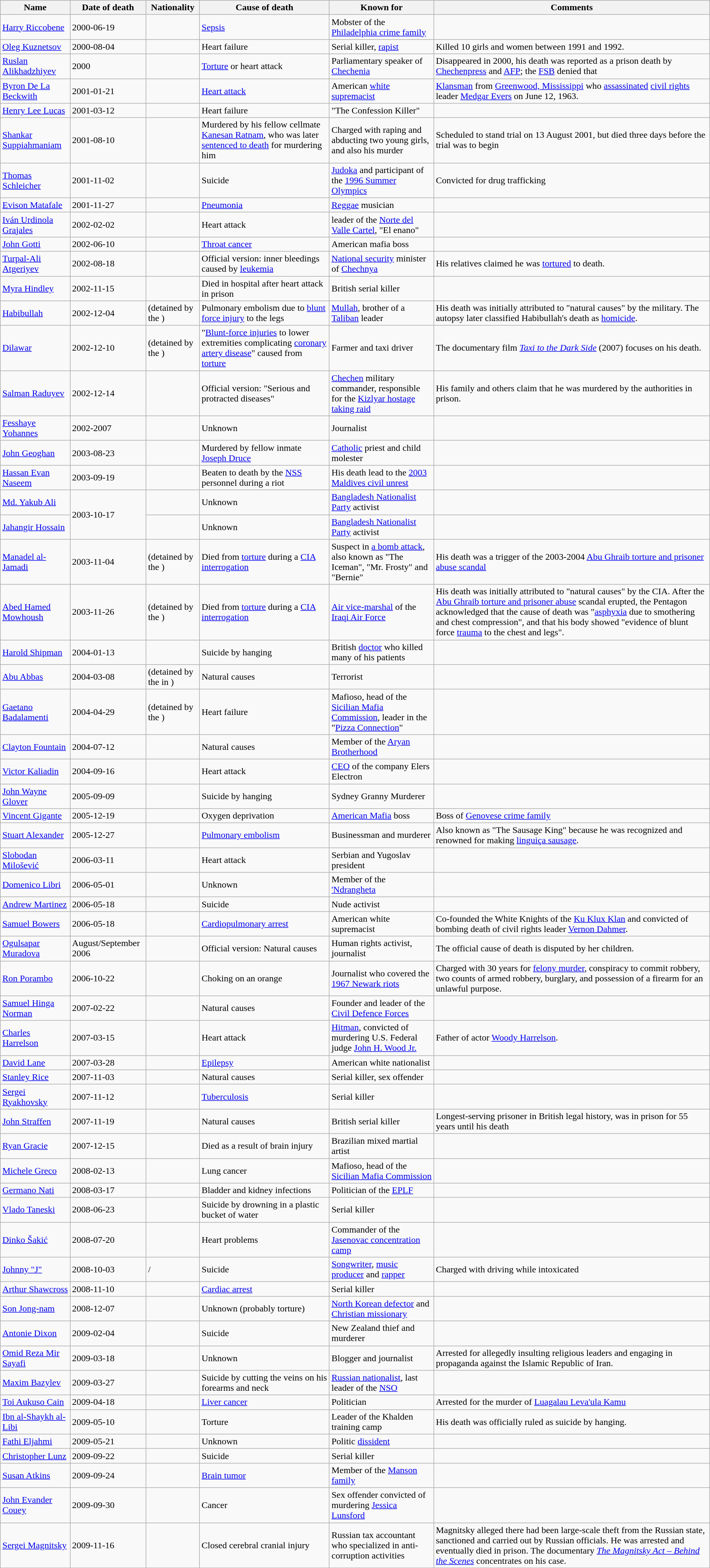<table class="wikitable sortable">
<tr>
<th>Name</th>
<th>Date of death</th>
<th>Nationality</th>
<th>Cause of death</th>
<th>Known for</th>
<th>Comments</th>
</tr>
<tr>
<td><a href='#'>Harry Riccobene</a></td>
<td>2000-06-19</td>
<td><br></td>
<td><a href='#'>Sepsis</a></td>
<td>Mobster of the <a href='#'>Philadelphia crime family</a></td>
<td></td>
</tr>
<tr>
<td><a href='#'>Oleg Kuznetsov</a></td>
<td>2000-08-04</td>
<td></td>
<td>Heart failure</td>
<td>Serial killer, <a href='#'>rapist</a></td>
<td>Killed 10 girls and women between 1991 and 1992.</td>
</tr>
<tr>
<td><a href='#'>Ruslan Alikhadzhiyev</a></td>
<td>2000</td>
<td></td>
<td><a href='#'>Torture</a> or heart attack</td>
<td>Parliamentary speaker of <a href='#'>Chechenia</a></td>
<td>Disappeared in 2000, his death was reported as a prison death by <a href='#'>Chechenpress</a> and <a href='#'>AFP</a>; the <a href='#'>FSB</a> denied that</td>
</tr>
<tr>
<td><a href='#'>Byron De La Beckwith</a></td>
<td>2001-01-21</td>
<td></td>
<td><a href='#'>Heart attack</a></td>
<td>American <a href='#'>white supremacist</a></td>
<td><a href='#'>Klansman</a> from <a href='#'>Greenwood, Mississippi</a> who <a href='#'>assassinated</a> <a href='#'>civil rights</a> leader <a href='#'>Medgar Evers</a> on June 12, 1963.</td>
</tr>
<tr>
<td><a href='#'>Henry Lee Lucas</a></td>
<td>2001-03-12</td>
<td></td>
<td>Heart failure</td>
<td>"The Confession Killer"</td>
<td></td>
</tr>
<tr>
<td><a href='#'>Shankar Suppiahmaniam</a></td>
<td>2001-08-10</td>
<td></td>
<td>Murdered by his fellow cellmate <a href='#'>Kanesan Ratnam</a>, who was later <a href='#'>sentenced to death</a> for murdering him</td>
<td>Charged with raping and abducting two young girls, and also his murder</td>
<td>Scheduled to stand trial on 13 August 2001, but died three days before the trial was to begin</td>
</tr>
<tr>
<td><a href='#'>Thomas Schleicher</a></td>
<td>2001-11-02</td>
<td></td>
<td>Suicide</td>
<td><a href='#'>Judoka</a> and participant of the <a href='#'>1996 Summer Olympics</a></td>
<td>Convicted for drug trafficking</td>
</tr>
<tr>
<td><a href='#'>Evison Matafale</a></td>
<td>2001-11-27</td>
<td></td>
<td><a href='#'>Pneumonia</a></td>
<td><a href='#'>Reggae</a> musician</td>
<td></td>
</tr>
<tr>
<td><a href='#'>Iván Urdinola Grajales</a></td>
<td>2002-02-02</td>
<td></td>
<td>Heart attack</td>
<td>leader of the <a href='#'>Norte del Valle Cartel</a>, "El enano"</td>
<td></td>
</tr>
<tr>
<td><a href='#'>John Gotti</a></td>
<td>2002-06-10</td>
<td></td>
<td><a href='#'>Throat cancer</a></td>
<td>American mafia boss</td>
<td></td>
</tr>
<tr>
<td><a href='#'>Turpal-Ali Atgeriyev</a></td>
<td>2002-08-18</td>
<td></td>
<td>Official version: inner bleedings caused by <a href='#'>leukemia</a></td>
<td><a href='#'>National security</a> minister of <a href='#'>Chechnya</a></td>
<td>His relatives claimed he was <a href='#'>tortured</a> to death.</td>
</tr>
<tr>
<td><a href='#'>Myra Hindley</a></td>
<td>2002-11-15</td>
<td></td>
<td>Died in hospital after heart attack in prison</td>
<td>British serial killer</td>
<td></td>
</tr>
<tr>
<td><a href='#'>Habibullah</a></td>
<td>2002-12-04</td>
<td> (detained by the )</td>
<td>Pulmonary embolism due to <a href='#'>blunt force injury</a> to the legs</td>
<td><a href='#'>Mullah</a>, brother of a <a href='#'>Taliban</a> leader</td>
<td>His death was initially attributed to "natural causes" by the military. The autopsy later classified Habibullah's death as <a href='#'>homicide</a>.</td>
</tr>
<tr>
<td><a href='#'>Dilawar</a></td>
<td>2002-12-10</td>
<td> (detained by the )</td>
<td>"<a href='#'>Blunt-force injuries</a> to lower extremities complicating <a href='#'>coronary artery disease</a>" caused from <a href='#'>torture</a></td>
<td>Farmer and taxi driver</td>
<td>The documentary film <em><a href='#'>Taxi to the Dark Side</a></em> (2007) focuses on his death.</td>
</tr>
<tr>
<td><a href='#'>Salman Raduyev</a></td>
<td>2002-12-14</td>
<td></td>
<td>Official version: "Serious and protracted diseases"</td>
<td><a href='#'>Chechen</a> military commander, responsible for the <a href='#'>Kizlyar hostage taking raid</a></td>
<td>His family and others claim that he was murdered by the authorities in prison.</td>
</tr>
<tr>
<td><a href='#'>Fesshaye Yohannes</a></td>
<td>2002-2007</td>
<td></td>
<td>Unknown</td>
<td>Journalist</td>
<td></td>
</tr>
<tr>
<td><a href='#'>John Geoghan</a></td>
<td>2003-08-23</td>
<td></td>
<td>Murdered by fellow inmate <a href='#'>Joseph Druce</a></td>
<td><a href='#'>Catholic</a> priest and child molester</td>
<td></td>
</tr>
<tr>
<td><a href='#'>Hassan Evan Naseem</a></td>
<td>2003-09-19</td>
<td></td>
<td>Beaten to death by the <a href='#'>NSS</a> personnel during a riot</td>
<td>His death lead to the <a href='#'>2003 Maldives civil unrest</a></td>
<td></td>
</tr>
<tr>
<td><a href='#'>Md. Yakub Ali</a></td>
<td rowspan="2">2003-10-17</td>
<td></td>
<td>Unknown</td>
<td><a href='#'>Bangladesh Nationalist Party</a> activist</td>
<td></td>
</tr>
<tr>
<td><a href='#'>Jahangir Hossain</a></td>
<td></td>
<td>Unknown</td>
<td><a href='#'>Bangladesh Nationalist Party</a> activist</td>
<td></td>
</tr>
<tr>
<td><a href='#'>Manadel al-Jamadi</a></td>
<td>2003-11-04</td>
<td> (detained by the )</td>
<td>Died from <a href='#'>torture</a> during a <a href='#'>CIA</a> <a href='#'>interrogation</a></td>
<td>Suspect in <a href='#'>a bomb attack</a>, also known as "The Iceman", "Mr. Frosty" and "Bernie"</td>
<td>His death was a trigger of the 2003-2004 <a href='#'>Abu Ghraib torture and prisoner abuse scandal</a></td>
</tr>
<tr>
<td><a href='#'>Abed Hamed Mowhoush</a></td>
<td>2003-11-26</td>
<td> (detained by the )</td>
<td>Died from <a href='#'>torture</a> during a <a href='#'>CIA</a> <a href='#'>interrogation</a></td>
<td><a href='#'>Air vice-marshal</a> of the <a href='#'>Iraqi Air Force</a></td>
<td>His death was initially attributed to "natural causes" by the CIA. After the <a href='#'>Abu Ghraib torture and prisoner abuse</a> scandal erupted, the Pentagon acknowledged that the cause of death was "<a href='#'>asphyxia</a> due to smothering and chest compression", and that his body showed "evidence of blunt force <a href='#'>trauma</a> to the chest and legs".</td>
</tr>
<tr>
<td><a href='#'>Harold Shipman</a></td>
<td>2004-01-13</td>
<td></td>
<td>Suicide by hanging</td>
<td>British <a href='#'>doctor</a> who killed many of his patients</td>
<td></td>
</tr>
<tr>
<td><a href='#'>Abu Abbas</a></td>
<td>2004-03-08</td>
<td> (detained by the  in )</td>
<td>Natural causes</td>
<td>Terrorist</td>
<td></td>
</tr>
<tr>
<td><a href='#'>Gaetano Badalamenti</a></td>
<td>2004-04-29</td>
<td> (detained by the )</td>
<td>Heart failure</td>
<td>Mafioso, head of the <a href='#'>Sicilian Mafia Commission</a>, leader in the "<a href='#'>Pizza Connection</a>"</td>
<td></td>
</tr>
<tr>
<td><a href='#'>Clayton Fountain</a></td>
<td>2004-07-12</td>
<td></td>
<td>Natural causes</td>
<td>Member of the <a href='#'>Aryan Brotherhood</a></td>
<td></td>
</tr>
<tr>
<td><a href='#'>Victor Kaliadin</a></td>
<td>2004-09-16</td>
<td></td>
<td>Heart attack</td>
<td><a href='#'>CEO</a> of the company Elers Electron</td>
<td></td>
</tr>
<tr>
<td><a href='#'>John Wayne Glover</a></td>
<td>2005-09-09</td>
<td></td>
<td>Suicide by hanging</td>
<td>Sydney Granny Murderer</td>
<td></td>
</tr>
<tr>
<td><a href='#'>Vincent Gigante</a></td>
<td>2005-12-19</td>
<td></td>
<td>Oxygen deprivation</td>
<td><a href='#'>American Mafia</a> boss</td>
<td>Boss of <a href='#'>Genovese crime family</a></td>
</tr>
<tr>
<td><a href='#'>Stuart Alexander</a></td>
<td>2005-12-27</td>
<td></td>
<td><a href='#'>Pulmonary embolism</a></td>
<td>Businessman and murderer</td>
<td>Also known as "The Sausage King" because he was recognized and renowned for making <a href='#'>linguiça sausage</a>.</td>
</tr>
<tr>
<td><a href='#'>Slobodan Milošević</a></td>
<td>2006-03-11</td>
<td></td>
<td>Heart attack</td>
<td>Serbian and Yugoslav president</td>
<td></td>
</tr>
<tr>
<td><a href='#'>Domenico Libri</a></td>
<td>2006-05-01</td>
<td></td>
<td>Unknown</td>
<td>Member of the <a href='#'>'Ndrangheta</a></td>
<td></td>
</tr>
<tr>
<td><a href='#'>Andrew Martinez</a></td>
<td>2006-05-18</td>
<td></td>
<td>Suicide</td>
<td>Nude activist</td>
<td></td>
</tr>
<tr>
<td><a href='#'>Samuel Bowers</a></td>
<td>2006-05-18</td>
<td></td>
<td><a href='#'>Cardiopulmonary arrest</a></td>
<td>American white supremacist</td>
<td>Co-founded the White Knights of the <a href='#'>Ku Klux Klan</a> and convicted of bombing death of civil rights leader <a href='#'>Vernon Dahmer</a>.</td>
</tr>
<tr>
<td><a href='#'>Ogulsapar Muradova</a></td>
<td>August/September 2006</td>
<td></td>
<td>Official version: Natural causes</td>
<td>Human rights activist, journalist</td>
<td>The official cause of death is disputed by her children.</td>
</tr>
<tr>
<td><a href='#'>Ron Porambo</a></td>
<td>2006-10-22</td>
<td></td>
<td>Choking on an orange</td>
<td>Journalist who covered the <a href='#'>1967 Newark riots</a></td>
<td>Charged with 30 years for <a href='#'>felony murder</a>, conspiracy to commit robbery, two counts of armed robbery, burglary, and possession of a firearm for an unlawful purpose.</td>
</tr>
<tr>
<td><a href='#'>Samuel Hinga Norman</a></td>
<td>2007-02-22</td>
<td></td>
<td>Natural causes</td>
<td>Founder and leader of the <a href='#'>Civil Defence Forces</a></td>
<td></td>
</tr>
<tr>
<td><a href='#'>Charles Harrelson</a></td>
<td>2007-03-15</td>
<td></td>
<td>Heart attack</td>
<td><a href='#'>Hitman</a>, convicted of murdering U.S. Federal judge <a href='#'>John H. Wood Jr.</a></td>
<td>Father of actor <a href='#'>Woody Harrelson</a>.</td>
</tr>
<tr>
<td><a href='#'>David Lane</a></td>
<td>2007-03-28</td>
<td></td>
<td><a href='#'>Epilepsy</a></td>
<td>American white nationalist</td>
<td></td>
</tr>
<tr>
<td><a href='#'>Stanley Rice</a></td>
<td>2007-11-03</td>
<td></td>
<td>Natural causes</td>
<td>Serial killer, sex offender</td>
<td></td>
</tr>
<tr>
<td><a href='#'>Sergei Ryakhovsky</a></td>
<td>2007-11-12</td>
<td></td>
<td><a href='#'>Tuberculosis</a></td>
<td>Serial killer</td>
<td></td>
</tr>
<tr>
<td><a href='#'>John Straffen</a></td>
<td>2007-11-19</td>
<td></td>
<td>Natural causes</td>
<td>British serial killer</td>
<td>Longest-serving prisoner in British legal history, was in prison for 55 years until his death</td>
</tr>
<tr>
<td><a href='#'>Ryan Gracie</a></td>
<td>2007-12-15</td>
<td></td>
<td>Died as a result of brain injury</td>
<td>Brazilian mixed martial artist</td>
<td></td>
</tr>
<tr>
<td><a href='#'>Michele Greco</a></td>
<td>2008-02-13</td>
<td></td>
<td>Lung cancer</td>
<td>Mafioso, head of the <a href='#'>Sicilian Mafia Commission</a></td>
<td></td>
</tr>
<tr>
<td><a href='#'>Germano Nati</a></td>
<td>2008-03-17</td>
<td></td>
<td>Bladder and kidney infections</td>
<td>Politician of the <a href='#'>EPLF</a></td>
<td></td>
</tr>
<tr>
<td><a href='#'>Vlado Taneski</a></td>
<td>2008-06-23</td>
<td></td>
<td>Suicide by drowning in a plastic bucket of water</td>
<td>Serial killer</td>
<td></td>
</tr>
<tr>
<td><a href='#'>Dinko Šakić</a></td>
<td>2008-07-20</td>
<td></td>
<td>Heart problems</td>
<td>Commander of the <a href='#'>Jasenovac concentration camp</a></td>
<td></td>
</tr>
<tr>
<td><a href='#'>Johnny "J"</a></td>
<td>2008-10-03</td>
<td> / </td>
<td>Suicide</td>
<td><a href='#'>Songwriter</a>, <a href='#'>music producer</a> and <a href='#'>rapper</a></td>
<td>Charged with driving while intoxicated</td>
</tr>
<tr>
<td><a href='#'>Arthur Shawcross</a></td>
<td>2008-11-10</td>
<td></td>
<td><a href='#'>Cardiac arrest</a></td>
<td>Serial killer</td>
<td></td>
</tr>
<tr>
<td><a href='#'>Son Jong-nam</a></td>
<td>2008-12-07</td>
<td></td>
<td>Unknown (probably torture)</td>
<td><a href='#'>North Korean defector</a> and <a href='#'>Christian missionary</a></td>
<td></td>
</tr>
<tr>
<td><a href='#'>Antonie Dixon</a></td>
<td>2009-02-04</td>
<td></td>
<td>Suicide</td>
<td>New Zealand thief and murderer</td>
<td></td>
</tr>
<tr>
<td><a href='#'>Omid Reza Mir Sayafi</a></td>
<td>2009-03-18</td>
<td></td>
<td>Unknown</td>
<td>Blogger and journalist</td>
<td>Arrested for allegedly insulting religious leaders and engaging in propaganda against the Islamic Republic of Iran.</td>
</tr>
<tr>
<td><a href='#'>Maxim Bazylev</a></td>
<td>2009-03-27</td>
<td></td>
<td>Suicide by cutting the veins on his forearms and neck</td>
<td><a href='#'>Russian nationalist</a>, last leader of the <a href='#'>NSO</a></td>
<td></td>
</tr>
<tr>
<td><a href='#'>Toi Aukuso Cain</a></td>
<td>2009-04-18</td>
<td></td>
<td><a href='#'>Liver cancer</a></td>
<td>Politician</td>
<td>Arrested for the murder of <a href='#'>Luagalau Leva'ula Kamu</a></td>
</tr>
<tr>
<td><a href='#'>Ibn al-Shaykh al-Libi</a></td>
<td>2009-05-10</td>
<td></td>
<td>Torture</td>
<td>Leader of the Khalden training camp</td>
<td>His death was officially ruled as suicide by hanging.</td>
</tr>
<tr>
<td><a href='#'>Fathi Eljahmi</a></td>
<td>2009-05-21</td>
<td></td>
<td>Unknown</td>
<td>Politic <a href='#'>dissident</a></td>
<td></td>
</tr>
<tr>
<td><a href='#'>Christopher Lunz</a></td>
<td>2009-09-22</td>
<td></td>
<td>Suicide</td>
<td>Serial killer</td>
<td></td>
</tr>
<tr>
<td><a href='#'>Susan Atkins</a></td>
<td>2009-09-24</td>
<td></td>
<td><a href='#'>Brain tumor</a></td>
<td>Member of the <a href='#'>Manson family</a></td>
<td></td>
</tr>
<tr>
<td><a href='#'>John Evander Couey</a></td>
<td>2009-09-30</td>
<td></td>
<td>Cancer</td>
<td>Sex offender convicted of murdering <a href='#'>Jessica Lunsford</a></td>
<td></td>
</tr>
<tr>
<td><a href='#'>Sergei Magnitsky</a></td>
<td>2009-11-16</td>
<td></td>
<td>Closed cerebral cranial injury</td>
<td>Russian tax accountant who specialized in anti-corruption activities</td>
<td>Magnitsky alleged there had been large-scale theft from the Russian state, sanctioned and carried out by Russian officials. He was arrested and eventually died in prison. The documentary <em><a href='#'>The Magnitsky Act – Behind the Scenes</a></em> concentrates on his case.</td>
</tr>
</table>
